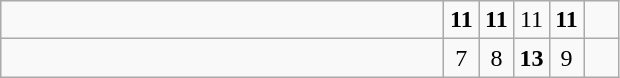<table class="wikitable">
<tr>
<td style="width:18em"></td>
<td align=center style="width:1em"><strong>11</strong></td>
<td align=center style="width:1em"><strong>11</strong></td>
<td align=center style="width:1em">11</td>
<td align=center style="width:1em"><strong>11</strong></td>
<td align=center style="width:1em"></td>
</tr>
<tr>
<td style="width:18em"></td>
<td align=center style="width:1em">7</td>
<td align=center style="width:1em">8</td>
<td align=center style="width:1em"><strong>13</strong></td>
<td align=center style="width:1em">9</td>
<td align=center style="width:1em"></td>
</tr>
</table>
